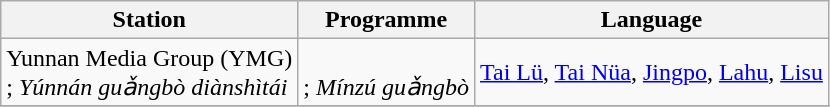<table border="1" class="wikitable">
<tr>
<th>Station</th>
<th>Programme</th>
<th>Language</th>
</tr>
<tr>
<td>Yunnan Media Group (YMG)<br> ; <em>Yúnnán guǎngbò diànshìtái</em></td>
<td><br> ; <em>Mínzú guǎngbò</em></td>
<td><a href='#'>Tai Lü</a>, <a href='#'>Tai Nüa</a>, <a href='#'>Jingpo</a>, <a href='#'>Lahu</a>, <a href='#'>Lisu</a></td>
</tr>
<tr>
</tr>
</table>
